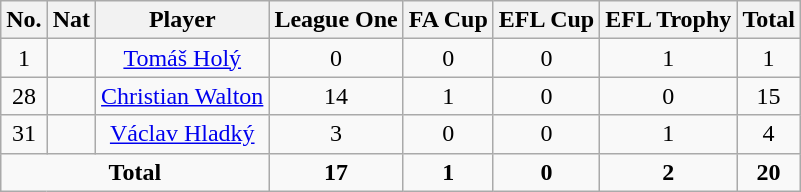<table class="wikitable" style="text-align:center">
<tr>
<th width=0%>No.</th>
<th width=0%>Nat</th>
<th width=0%>Player</th>
<th width=0%>League One</th>
<th width=0%>FA Cup</th>
<th width=0%>EFL Cup</th>
<th width=0%>EFL Trophy</th>
<th width=0%>Total</th>
</tr>
<tr>
<td>1</td>
<td></td>
<td><a href='#'>Tomáš Holý</a></td>
<td>0</td>
<td>0</td>
<td>0</td>
<td>1</td>
<td>1</td>
</tr>
<tr>
<td>28</td>
<td></td>
<td><a href='#'>Christian Walton</a></td>
<td>14</td>
<td>1</td>
<td>0</td>
<td>0</td>
<td>15</td>
</tr>
<tr>
<td>31</td>
<td></td>
<td><a href='#'>Václav Hladký</a></td>
<td>3</td>
<td>0</td>
<td>0</td>
<td>1</td>
<td>4</td>
</tr>
<tr>
<td colspan=3><strong>Total</strong></td>
<td><strong>17</strong></td>
<td><strong>1</strong></td>
<td><strong>0</strong></td>
<td><strong>2</strong></td>
<td><strong>20</strong></td>
</tr>
</table>
